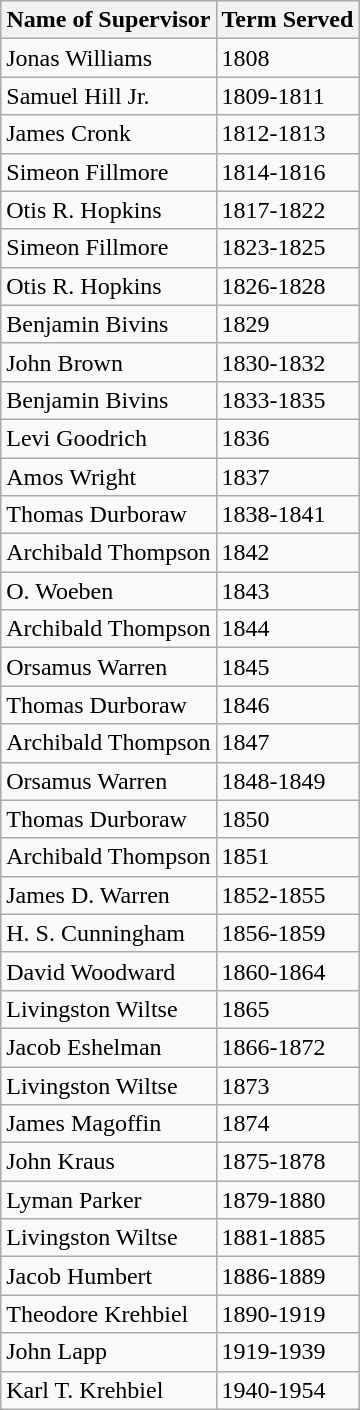<table class="wikitable mw-collapsible mw-collapsed">
<tr>
<th>Name of Supervisor</th>
<th>Term Served</th>
</tr>
<tr>
<td>Jonas Williams</td>
<td>1808</td>
</tr>
<tr>
<td>Samuel Hill Jr.</td>
<td>1809-1811</td>
</tr>
<tr>
<td>James Cronk</td>
<td>1812-1813</td>
</tr>
<tr>
<td>Simeon Fillmore</td>
<td>1814-1816</td>
</tr>
<tr>
<td>Otis R. Hopkins</td>
<td>1817-1822</td>
</tr>
<tr>
<td>Simeon Fillmore</td>
<td>1823-1825</td>
</tr>
<tr>
<td>Otis R. Hopkins</td>
<td>1826-1828</td>
</tr>
<tr>
<td>Benjamin Bivins</td>
<td>1829</td>
</tr>
<tr>
<td>John Brown</td>
<td>1830-1832</td>
</tr>
<tr>
<td>Benjamin Bivins</td>
<td>1833-1835</td>
</tr>
<tr>
<td>Levi Goodrich</td>
<td>1836</td>
</tr>
<tr>
<td>Amos Wright</td>
<td>1837</td>
</tr>
<tr>
<td>Thomas Durboraw</td>
<td>1838-1841</td>
</tr>
<tr>
<td>Archibald Thompson</td>
<td>1842</td>
</tr>
<tr>
<td>O. Woeben</td>
<td>1843</td>
</tr>
<tr>
<td>Archibald Thompson</td>
<td>1844</td>
</tr>
<tr>
<td>Orsamus Warren</td>
<td>1845</td>
</tr>
<tr>
<td>Thomas Durboraw</td>
<td>1846</td>
</tr>
<tr>
<td>Archibald Thompson</td>
<td>1847</td>
</tr>
<tr>
<td>Orsamus Warren</td>
<td>1848-1849</td>
</tr>
<tr>
<td>Thomas Durboraw</td>
<td>1850</td>
</tr>
<tr>
<td>Archibald Thompson</td>
<td>1851</td>
</tr>
<tr>
<td>James D. Warren</td>
<td>1852-1855</td>
</tr>
<tr>
<td>H. S. Cunningham</td>
<td>1856-1859</td>
</tr>
<tr>
<td>David Woodward</td>
<td>1860-1864</td>
</tr>
<tr>
<td>Livingston Wiltse</td>
<td>1865</td>
</tr>
<tr>
<td>Jacob Eshelman</td>
<td>1866-1872</td>
</tr>
<tr>
<td>Livingston Wiltse</td>
<td>1873</td>
</tr>
<tr>
<td>James Magoffin</td>
<td>1874</td>
</tr>
<tr>
<td>John Kraus</td>
<td>1875-1878</td>
</tr>
<tr>
<td>Lyman Parker</td>
<td>1879-1880</td>
</tr>
<tr>
<td>Livingston Wiltse</td>
<td>1881-1885</td>
</tr>
<tr>
<td>Jacob Humbert</td>
<td>1886-1889</td>
</tr>
<tr>
<td>Theodore Krehbiel</td>
<td>1890-1919</td>
</tr>
<tr>
<td>John Lapp</td>
<td>1919-1939</td>
</tr>
<tr>
<td>Karl T. Krehbiel</td>
<td>1940-1954</td>
</tr>
</table>
